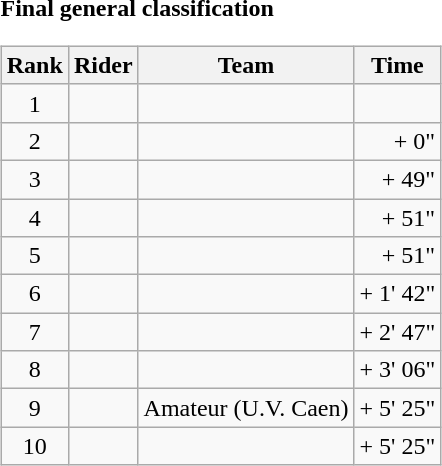<table>
<tr>
<td><strong>Final general classification</strong><br><table class="wikitable">
<tr>
<th scope="col">Rank</th>
<th scope="col">Rider</th>
<th scope="col">Team</th>
<th scope="col">Time</th>
</tr>
<tr>
<td style="text-align:center;">1</td>
<td></td>
<td></td>
<td style="text-align:right;"></td>
</tr>
<tr>
<td style="text-align:center;">2</td>
<td></td>
<td></td>
<td style="text-align:right;">+ 0"</td>
</tr>
<tr>
<td style="text-align:center;">3</td>
<td></td>
<td></td>
<td style="text-align:right;">+ 49"</td>
</tr>
<tr>
<td style="text-align:center;">4</td>
<td></td>
<td></td>
<td style="text-align:right;">+ 51"</td>
</tr>
<tr>
<td style="text-align:center;">5</td>
<td></td>
<td></td>
<td style="text-align:right;">+ 51"</td>
</tr>
<tr>
<td style="text-align:center;">6</td>
<td></td>
<td></td>
<td style="text-align:right;">+ 1' 42"</td>
</tr>
<tr>
<td style="text-align:center;">7</td>
<td></td>
<td></td>
<td style="text-align:right;">+ 2' 47"</td>
</tr>
<tr>
<td style="text-align:center;">8</td>
<td></td>
<td></td>
<td style="text-align:right;">+ 3' 06"</td>
</tr>
<tr>
<td style="text-align:center;">9</td>
<td></td>
<td>Amateur (U.V. Caen)</td>
<td style="text-align:right;">+ 5' 25"</td>
</tr>
<tr>
<td style="text-align:center;">10</td>
<td></td>
<td></td>
<td style="text-align:right;">+ 5' 25"</td>
</tr>
</table>
</td>
</tr>
</table>
